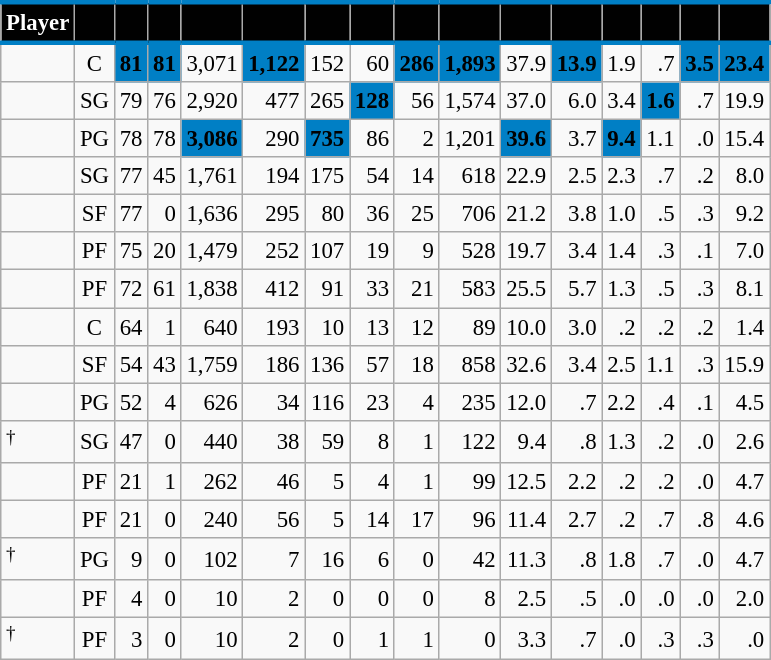<table class="wikitable sortable" style="font-size: 95%; text-align:right;">
<tr>
<th style="background:#010101; color:#FFFFFF; border-top:#007FC5 3px solid; border-bottom:#007FC5 3px solid;">Player</th>
<th style="background:#010101; color:#FFFFFF; border-top:#007FC5 3px solid; border-bottom:#007FC5 3px solid;"></th>
<th style="background:#010101; color:#FFFFFF; border-top:#007FC5 3px solid; border-bottom:#007FC5 3px solid;"></th>
<th style="background:#010101; color:#FFFFFF; border-top:#007FC5 3px solid; border-bottom:#007FC5 3px solid;"></th>
<th style="background:#010101; color:#FFFFFF; border-top:#007FC5 3px solid; border-bottom:#007FC5 3px solid;"></th>
<th style="background:#010101; color:#FFFFFF; border-top:#007FC5 3px solid; border-bottom:#007FC5 3px solid;"></th>
<th style="background:#010101; color:#FFFFFF; border-top:#007FC5 3px solid; border-bottom:#007FC5 3px solid;"></th>
<th style="background:#010101; color:#FFFFFF; border-top:#007FC5 3px solid; border-bottom:#007FC5 3px solid;"></th>
<th style="background:#010101; color:#FFFFFF; border-top:#007FC5 3px solid; border-bottom:#007FC5 3px solid;"></th>
<th style="background:#010101; color:#FFFFFF; border-top:#007FC5 3px solid; border-bottom:#007FC5 3px solid;"></th>
<th style="background:#010101; color:#FFFFFF; border-top:#007FC5 3px solid; border-bottom:#007FC5 3px solid;"></th>
<th style="background:#010101; color:#FFFFFF; border-top:#007FC5 3px solid; border-bottom:#007FC5 3px solid;"></th>
<th style="background:#010101; color:#FFFFFF; border-top:#007FC5 3px solid; border-bottom:#007FC5 3px solid;"></th>
<th style="background:#010101; color:#FFFFFF; border-top:#007FC5 3px solid; border-bottom:#007FC5 3px solid;"></th>
<th style="background:#010101; color:#FFFFFF; border-top:#007FC5 3px solid; border-bottom:#007FC5 3px solid;"></th>
<th style="background:#010101; color:#FFFFFF; border-top:#007FC5 3px solid; border-bottom:#007FC5 3px solid;"></th>
</tr>
<tr>
<td style="text-align:left;"></td>
<td style="text-align:center;">C</td>
<td style="background:#007FC5; color:#010101;"><strong>81</strong></td>
<td style="background:#007FC5; color:#010101;"><strong>81</strong></td>
<td>3,071</td>
<td style="background:#007FC5; color:#010101;"><strong>1,122</strong></td>
<td>152</td>
<td>60</td>
<td style="background:#007FC5; color:#010101;"><strong>286</strong></td>
<td style="background:#007FC5; color:#010101;"><strong>1,893</strong></td>
<td>37.9</td>
<td style="background:#007FC5; color:#010101;"><strong>13.9</strong></td>
<td>1.9</td>
<td>.7</td>
<td style="background:#007FC5; color:#010101;"><strong>3.5</strong></td>
<td style="background:#007FC5; color:#010101;"><strong>23.4</strong></td>
</tr>
<tr>
<td style="text-align:left;"></td>
<td style="text-align:center;">SG</td>
<td>79</td>
<td>76</td>
<td>2,920</td>
<td>477</td>
<td>265</td>
<td style="background:#007FC5; color:#010101;"><strong>128</strong></td>
<td>56</td>
<td>1,574</td>
<td>37.0</td>
<td>6.0</td>
<td>3.4</td>
<td style="background:#007FC5; color:#010101;"><strong>1.6</strong></td>
<td>.7</td>
<td>19.9</td>
</tr>
<tr>
<td style="text-align:left;"></td>
<td style="text-align:center;">PG</td>
<td>78</td>
<td>78</td>
<td style="background:#007FC5; color:#010101;"><strong>3,086</strong></td>
<td>290</td>
<td style="background:#007FC5; color:#010101;"><strong>735</strong></td>
<td>86</td>
<td>2</td>
<td>1,201</td>
<td style="background:#007FC5; color:#010101;"><strong>39.6</strong></td>
<td>3.7</td>
<td style="background:#007FC5; color:#010101;"><strong>9.4</strong></td>
<td>1.1</td>
<td>.0</td>
<td>15.4</td>
</tr>
<tr>
<td style="text-align:left;"></td>
<td style="text-align:center;">SG</td>
<td>77</td>
<td>45</td>
<td>1,761</td>
<td>194</td>
<td>175</td>
<td>54</td>
<td>14</td>
<td>618</td>
<td>22.9</td>
<td>2.5</td>
<td>2.3</td>
<td>.7</td>
<td>.2</td>
<td>8.0</td>
</tr>
<tr>
<td style="text-align:left;"></td>
<td style="text-align:center;">SF</td>
<td>77</td>
<td>0</td>
<td>1,636</td>
<td>295</td>
<td>80</td>
<td>36</td>
<td>25</td>
<td>706</td>
<td>21.2</td>
<td>3.8</td>
<td>1.0</td>
<td>.5</td>
<td>.3</td>
<td>9.2</td>
</tr>
<tr>
<td style="text-align:left;"></td>
<td style="text-align:center;">PF</td>
<td>75</td>
<td>20</td>
<td>1,479</td>
<td>252</td>
<td>107</td>
<td>19</td>
<td>9</td>
<td>528</td>
<td>19.7</td>
<td>3.4</td>
<td>1.4</td>
<td>.3</td>
<td>.1</td>
<td>7.0</td>
</tr>
<tr>
<td style="text-align:left;"></td>
<td style="text-align:center;">PF</td>
<td>72</td>
<td>61</td>
<td>1,838</td>
<td>412</td>
<td>91</td>
<td>33</td>
<td>21</td>
<td>583</td>
<td>25.5</td>
<td>5.7</td>
<td>1.3</td>
<td>.5</td>
<td>.3</td>
<td>8.1</td>
</tr>
<tr>
<td style="text-align:left;"></td>
<td style="text-align:center;">C</td>
<td>64</td>
<td>1</td>
<td>640</td>
<td>193</td>
<td>10</td>
<td>13</td>
<td>12</td>
<td>89</td>
<td>10.0</td>
<td>3.0</td>
<td>.2</td>
<td>.2</td>
<td>.2</td>
<td>1.4</td>
</tr>
<tr>
<td style="text-align:left;"></td>
<td style="text-align:center;">SF</td>
<td>54</td>
<td>43</td>
<td>1,759</td>
<td>186</td>
<td>136</td>
<td>57</td>
<td>18</td>
<td>858</td>
<td>32.6</td>
<td>3.4</td>
<td>2.5</td>
<td>1.1</td>
<td>.3</td>
<td>15.9</td>
</tr>
<tr>
<td style="text-align:left;"></td>
<td style="text-align:center;">PG</td>
<td>52</td>
<td>4</td>
<td>626</td>
<td>34</td>
<td>116</td>
<td>23</td>
<td>4</td>
<td>235</td>
<td>12.0</td>
<td>.7</td>
<td>2.2</td>
<td>.4</td>
<td>.1</td>
<td>4.5</td>
</tr>
<tr>
<td style="text-align:left;"><sup>†</sup></td>
<td style="text-align:center;">SG</td>
<td>47</td>
<td>0</td>
<td>440</td>
<td>38</td>
<td>59</td>
<td>8</td>
<td>1</td>
<td>122</td>
<td>9.4</td>
<td>.8</td>
<td>1.3</td>
<td>.2</td>
<td>.0</td>
<td>2.6</td>
</tr>
<tr>
<td style="text-align:left;"></td>
<td style="text-align:center;">PF</td>
<td>21</td>
<td>1</td>
<td>262</td>
<td>46</td>
<td>5</td>
<td>4</td>
<td>1</td>
<td>99</td>
<td>12.5</td>
<td>2.2</td>
<td>.2</td>
<td>.2</td>
<td>.0</td>
<td>4.7</td>
</tr>
<tr>
<td style="text-align:left;"></td>
<td style="text-align:center;">PF</td>
<td>21</td>
<td>0</td>
<td>240</td>
<td>56</td>
<td>5</td>
<td>14</td>
<td>17</td>
<td>96</td>
<td>11.4</td>
<td>2.7</td>
<td>.2</td>
<td>.7</td>
<td>.8</td>
<td>4.6</td>
</tr>
<tr>
<td style="text-align:left;"><sup>†</sup></td>
<td style="text-align:center;">PG</td>
<td>9</td>
<td>0</td>
<td>102</td>
<td>7</td>
<td>16</td>
<td>6</td>
<td>0</td>
<td>42</td>
<td>11.3</td>
<td>.8</td>
<td>1.8</td>
<td>.7</td>
<td>.0</td>
<td>4.7</td>
</tr>
<tr>
<td style="text-align:left;"></td>
<td style="text-align:center;">PF</td>
<td>4</td>
<td>0</td>
<td>10</td>
<td>2</td>
<td>0</td>
<td>0</td>
<td>0</td>
<td>8</td>
<td>2.5</td>
<td>.5</td>
<td>.0</td>
<td>.0</td>
<td>.0</td>
<td>2.0</td>
</tr>
<tr>
<td style="text-align:left;"><sup>†</sup></td>
<td style="text-align:center;">PF</td>
<td>3</td>
<td>0</td>
<td>10</td>
<td>2</td>
<td>0</td>
<td>1</td>
<td>1</td>
<td>0</td>
<td>3.3</td>
<td>.7</td>
<td>.0</td>
<td>.3</td>
<td>.3</td>
<td>.0</td>
</tr>
</table>
